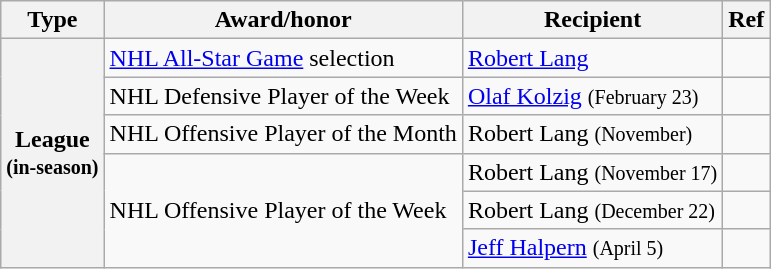<table class="wikitable">
<tr>
<th scope="col">Type</th>
<th scope="col">Award/honor</th>
<th scope="col">Recipient</th>
<th scope="col">Ref</th>
</tr>
<tr>
<th scope="row" rowspan="6">League<br><small>(in-season)</small></th>
<td><a href='#'>NHL All-Star Game</a> selection</td>
<td><a href='#'>Robert Lang</a></td>
<td></td>
</tr>
<tr>
<td>NHL Defensive Player of the Week</td>
<td><a href='#'>Olaf Kolzig</a> <small>(February 23)</small></td>
<td></td>
</tr>
<tr>
<td>NHL Offensive Player of the Month</td>
<td>Robert Lang <small>(November)</small></td>
<td></td>
</tr>
<tr>
<td rowspan="3">NHL Offensive Player of the Week</td>
<td>Robert Lang <small>(November 17)</small></td>
<td></td>
</tr>
<tr>
<td>Robert Lang <small>(December 22)</small></td>
<td></td>
</tr>
<tr>
<td><a href='#'>Jeff Halpern</a> <small>(April 5)</small></td>
<td></td>
</tr>
</table>
